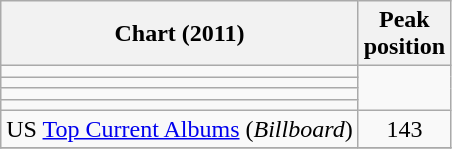<table class="wikitable">
<tr>
<th>Chart (2011)</th>
<th>Peak<br>position</th>
</tr>
<tr>
<td></td>
</tr>
<tr>
<td></td>
</tr>
<tr>
<td></td>
</tr>
<tr>
<td></td>
</tr>
<tr>
<td align="left">US <a href='#'>Top Current Albums</a> (<em>Billboard</em>)</td>
<td align="center">143</td>
</tr>
<tr>
</tr>
</table>
